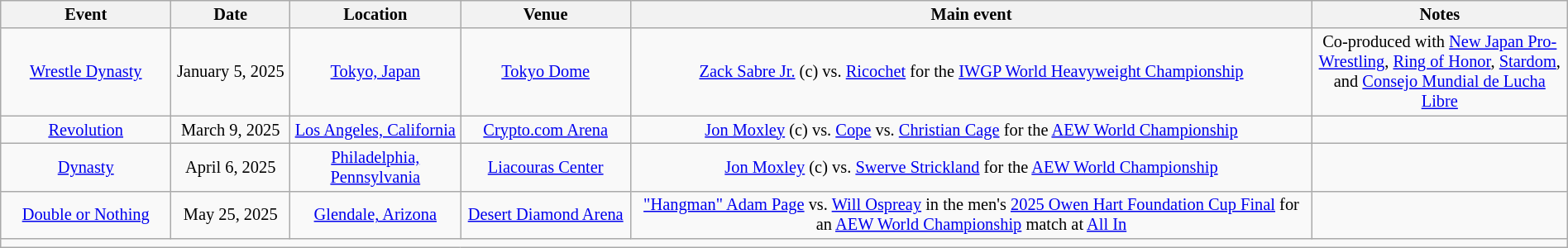<table class="sortable wikitable succession-box" style="font-size:85%; text-align:center; width: 100%">
<tr>
<th scope="col" width="10%">Event</th>
<th scope="col" width="7%">Date</th>
<th scope="col" width="10%">Location</th>
<th scope="col" width="10%">Venue</th>
<th scope="col" width="40%">Main event</th>
<th scope="col" width="15%">Notes</th>
</tr>
<tr>
<td><a href='#'>Wrestle Dynasty</a></td>
<td>January 5, 2025</td>
<td><a href='#'>Tokyo, Japan</a></td>
<td><a href='#'>Tokyo Dome</a></td>
<td><a href='#'>Zack Sabre Jr.</a> (c) vs. <a href='#'>Ricochet</a> for the <a href='#'>IWGP World Heavyweight Championship</a></td>
<td>Co-produced with <a href='#'>New Japan Pro-Wrestling</a>, <a href='#'>Ring of Honor</a>, <a href='#'>Stardom</a>, and <a href='#'>Consejo Mundial de Lucha Libre</a></td>
</tr>
<tr>
<td><a href='#'>Revolution</a></td>
<td>March 9, 2025</td>
<td><a href='#'>Los Angeles, California</a></td>
<td><a href='#'>Crypto.com Arena</a></td>
<td><a href='#'>Jon Moxley</a> (c) vs. <a href='#'>Cope</a> vs. <a href='#'>Christian Cage</a> for the <a href='#'>AEW World Championship</a></td>
<td></td>
</tr>
<tr>
<td><a href='#'>Dynasty</a></td>
<td>April 6, 2025</td>
<td><a href='#'>Philadelphia, Pennsylvania</a></td>
<td><a href='#'>Liacouras Center</a></td>
<td><a href='#'>Jon Moxley</a> (c) vs. <a href='#'>Swerve Strickland</a> for the <a href='#'>AEW World Championship</a></td>
<td></td>
</tr>
<tr>
<td><a href='#'>Double or Nothing</a></td>
<td>May 25, 2025</td>
<td><a href='#'>Glendale, Arizona</a></td>
<td><a href='#'>Desert Diamond Arena</a></td>
<td><a href='#'>"Hangman" Adam Page</a> vs. <a href='#'>Will Ospreay</a> in the men's <a href='#'>2025 Owen Hart Foundation Cup Final</a> for an <a href='#'>AEW World Championship</a> match at <a href='#'>All In</a></td>
<td></td>
</tr>
<tr>
<td colspan=6></td>
</tr>
</table>
